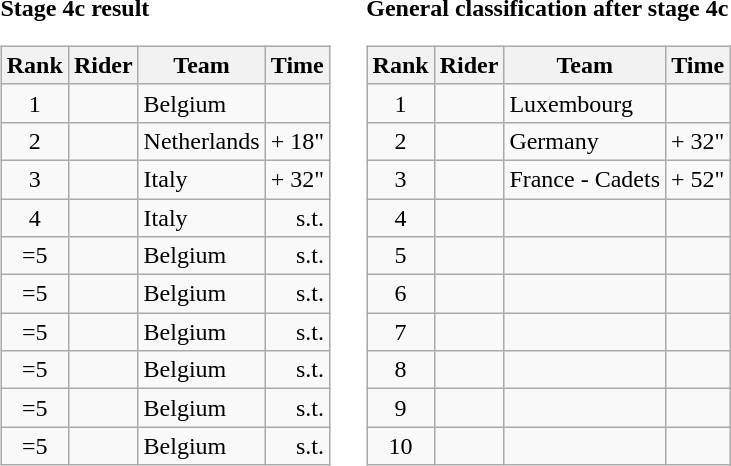<table>
<tr>
<td><strong>Stage 4c result</strong><br><table class="wikitable">
<tr>
<th scope="col">Rank</th>
<th scope="col">Rider</th>
<th scope="col">Team</th>
<th scope="col">Time</th>
</tr>
<tr>
<td style="text-align:center;">1</td>
<td></td>
<td>Belgium</td>
<td style="text-align:right;"></td>
</tr>
<tr>
<td style="text-align:center;">2</td>
<td></td>
<td>Netherlands</td>
<td style="text-align:right;">+ 18"</td>
</tr>
<tr>
<td style="text-align:center;">3</td>
<td></td>
<td>Italy</td>
<td style="text-align:right;">+ 32"</td>
</tr>
<tr>
<td style="text-align:center;">4</td>
<td></td>
<td>Italy</td>
<td style="text-align:right;">s.t.</td>
</tr>
<tr>
<td style="text-align:center;">=5</td>
<td></td>
<td>Belgium</td>
<td style="text-align:right;">s.t.</td>
</tr>
<tr>
<td style="text-align:center;">=5</td>
<td></td>
<td>Belgium</td>
<td style="text-align:right;">s.t.</td>
</tr>
<tr>
<td style="text-align:center;">=5</td>
<td></td>
<td>Belgium</td>
<td style="text-align:right;">s.t.</td>
</tr>
<tr>
<td style="text-align:center;">=5</td>
<td></td>
<td>Belgium</td>
<td style="text-align:right;">s.t.</td>
</tr>
<tr>
<td style="text-align:center;">=5</td>
<td></td>
<td>Belgium</td>
<td style="text-align:right;">s.t.</td>
</tr>
<tr>
<td style="text-align:center;">=5</td>
<td></td>
<td>Belgium</td>
<td style="text-align:right;">s.t.</td>
</tr>
</table>
</td>
<td></td>
<td><strong>General classification after stage 4c</strong><br><table class="wikitable">
<tr>
<th scope="col">Rank</th>
<th scope="col">Rider</th>
<th scope="col">Team</th>
<th scope="col">Time</th>
</tr>
<tr>
<td style="text-align:center;">1</td>
<td></td>
<td>Luxembourg</td>
<td style="text-align:right;"></td>
</tr>
<tr>
<td style="text-align:center;">2</td>
<td></td>
<td>Germany</td>
<td style="text-align:right;">+ 32"</td>
</tr>
<tr>
<td style="text-align:center;">3</td>
<td></td>
<td>France - Cadets</td>
<td style="text-align:right;">+ 52"</td>
</tr>
<tr>
<td style="text-align:center;">4</td>
<td></td>
<td></td>
<td></td>
</tr>
<tr>
<td style="text-align:center;">5</td>
<td></td>
<td></td>
<td></td>
</tr>
<tr>
<td style="text-align:center;">6</td>
<td></td>
<td></td>
<td></td>
</tr>
<tr>
<td style="text-align:center;">7</td>
<td></td>
<td></td>
<td></td>
</tr>
<tr>
<td style="text-align:center;">8</td>
<td></td>
<td></td>
<td></td>
</tr>
<tr>
<td style="text-align:center;">9</td>
<td></td>
<td></td>
<td></td>
</tr>
<tr>
<td style="text-align:center;">10</td>
<td></td>
<td></td>
<td></td>
</tr>
</table>
</td>
</tr>
</table>
